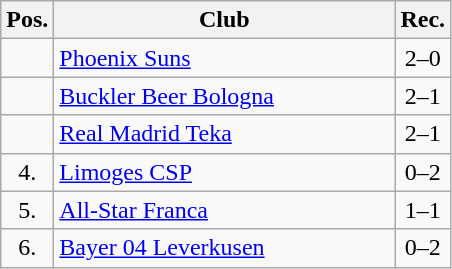<table class="wikitable" style="text-align:center">
<tr>
<th width=25>Pos.</th>
<th width=220>Club</th>
<th width=25>Rec.</th>
</tr>
<tr>
<td></td>
<td align=left> <a href='#'>Phoenix Suns</a></td>
<td>2–0</td>
</tr>
<tr>
<td></td>
<td align=left> <a href='#'>Buckler Beer Bologna</a></td>
<td>2–1</td>
</tr>
<tr>
<td></td>
<td align=left> <a href='#'>Real Madrid Teka</a></td>
<td>2–1</td>
</tr>
<tr>
<td>4.</td>
<td align=left> <a href='#'>Limoges CSP</a></td>
<td>0–2</td>
</tr>
<tr>
<td>5.</td>
<td align=left> <a href='#'>All-Star Franca</a></td>
<td>1–1</td>
</tr>
<tr>
<td>6.</td>
<td align=left> <a href='#'>Bayer 04 Leverkusen</a></td>
<td>0–2</td>
</tr>
</table>
